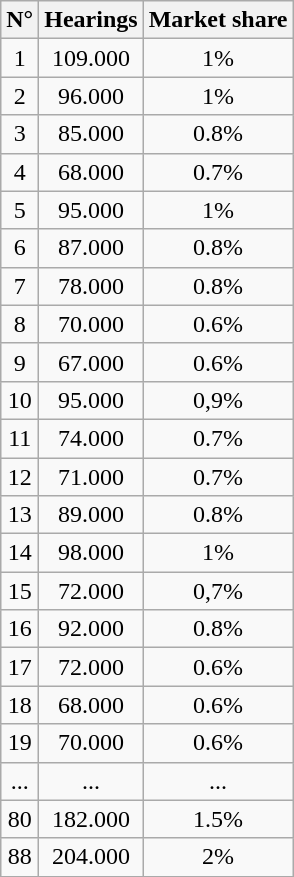<table class="wikitable sortable centre">
<tr>
<th>N°</th>
<th>Hearings</th>
<th>Market share</th>
</tr>
<tr align="center">
<td>1</td>
<td>109.000</td>
<td>1%</td>
</tr>
<tr align="center">
<td>2</td>
<td>96.000</td>
<td>1%</td>
</tr>
<tr align="center">
<td>3</td>
<td>85.000</td>
<td>0.8%</td>
</tr>
<tr align="center">
<td>4</td>
<td>68.000</td>
<td>0.7%</td>
</tr>
<tr align="center">
<td>5</td>
<td>95.000</td>
<td>1%</td>
</tr>
<tr align="center">
<td>6</td>
<td>87.000</td>
<td>0.8%</td>
</tr>
<tr align="center">
<td>7</td>
<td>78.000</td>
<td>0.8%</td>
</tr>
<tr align="center">
<td>8</td>
<td>70.000</td>
<td>0.6%</td>
</tr>
<tr align="center">
<td>9</td>
<td>67.000</td>
<td>0.6%</td>
</tr>
<tr align="center">
<td>10</td>
<td>95.000</td>
<td>0,9%</td>
</tr>
<tr align="center">
<td>11</td>
<td>74.000</td>
<td>0.7%</td>
</tr>
<tr align="center">
<td>12</td>
<td>71.000</td>
<td>0.7%</td>
</tr>
<tr align="center">
<td>13</td>
<td>89.000</td>
<td>0.8%</td>
</tr>
<tr align="center">
<td>14</td>
<td>98.000</td>
<td>1%</td>
</tr>
<tr align="center">
<td>15</td>
<td>72.000</td>
<td>0,7%</td>
</tr>
<tr align="center">
<td>16</td>
<td>92.000</td>
<td>0.8%</td>
</tr>
<tr align="center">
<td>17</td>
<td>72.000</td>
<td>0.6%</td>
</tr>
<tr align="center">
<td>18</td>
<td>68.000</td>
<td>0.6%</td>
</tr>
<tr align="center">
<td>19</td>
<td>70.000</td>
<td>0.6%</td>
</tr>
<tr align="center">
<td>...</td>
<td>...</td>
<td>...</td>
</tr>
<tr align="center">
<td>80</td>
<td>182.000</td>
<td>1.5%</td>
</tr>
<tr align="center">
<td>88</td>
<td>204.000</td>
<td>2%</td>
</tr>
<tr align="center">
</tr>
</table>
